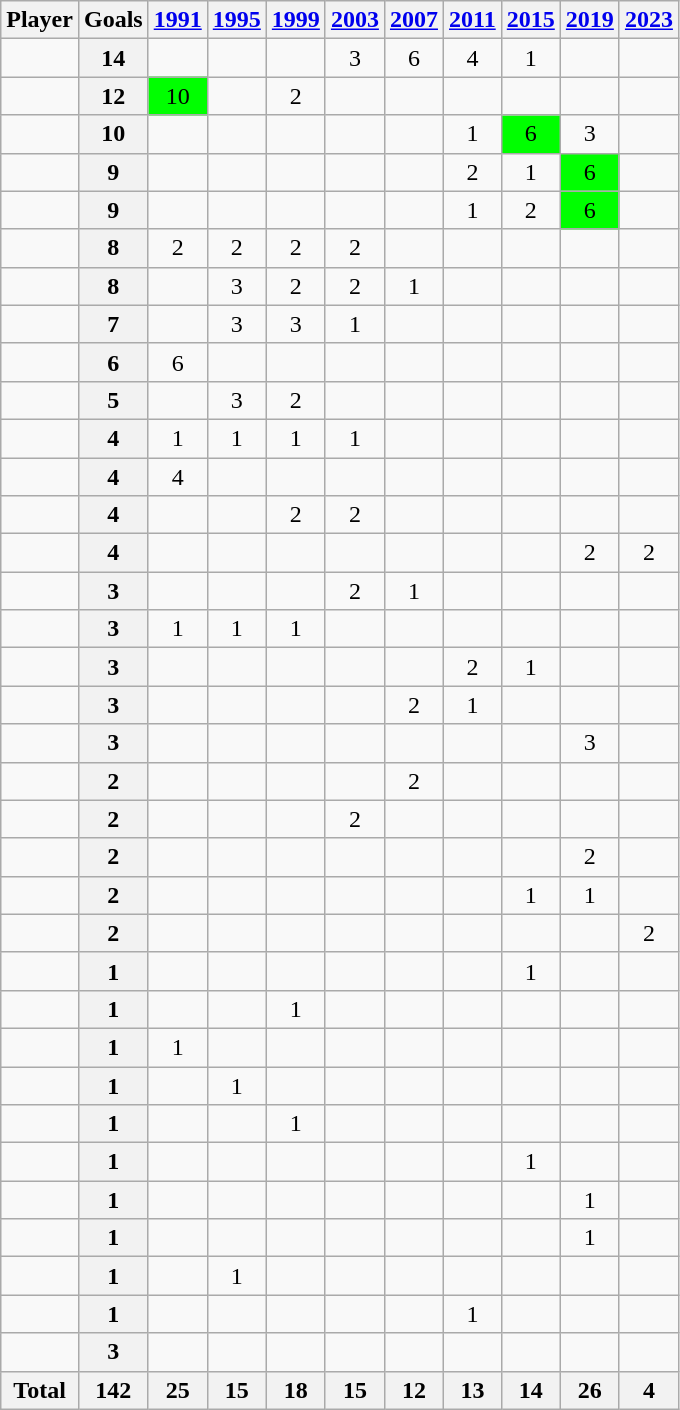<table class="wikitable sortable" style="text-align:center;">
<tr>
<th>Player</th>
<th>Goals</th>
<th><a href='#'>1991</a></th>
<th><a href='#'>1995</a></th>
<th><a href='#'>1999</a></th>
<th><a href='#'>2003</a></th>
<th><a href='#'>2007</a></th>
<th><a href='#'>2011</a></th>
<th><a href='#'>2015</a></th>
<th><a href='#'>2019</a></th>
<th><a href='#'>2023</a></th>
</tr>
<tr>
<td align="left"></td>
<th>14</th>
<td></td>
<td></td>
<td></td>
<td>3</td>
<td>6</td>
<td>4</td>
<td>1</td>
<td></td>
<td></td>
</tr>
<tr>
<td align="left"></td>
<th>12</th>
<td style="background:#00FF00">10</td>
<td></td>
<td>2</td>
<td></td>
<td></td>
<td></td>
<td></td>
<td></td>
<td></td>
</tr>
<tr>
<td align="left"></td>
<th>10</th>
<td></td>
<td></td>
<td></td>
<td></td>
<td></td>
<td>1</td>
<td style="background:#00FF00">6</td>
<td>3</td>
<td></td>
</tr>
<tr>
<td align="left"></td>
<th>9</th>
<td></td>
<td></td>
<td></td>
<td></td>
<td></td>
<td>2</td>
<td>1</td>
<td style="background:#00FF00">6</td>
<td></td>
</tr>
<tr>
<td align="left"></td>
<th>9</th>
<td></td>
<td></td>
<td></td>
<td></td>
<td></td>
<td>1</td>
<td>2</td>
<td style="background:#00FF00">6</td>
<td></td>
</tr>
<tr>
<td align="left"></td>
<th>8</th>
<td>2</td>
<td>2</td>
<td>2</td>
<td>2</td>
<td></td>
<td></td>
<td></td>
<td></td>
<td></td>
</tr>
<tr>
<td align="left"></td>
<th>8</th>
<td></td>
<td>3</td>
<td>2</td>
<td>2</td>
<td>1</td>
<td></td>
<td></td>
<td></td>
<td></td>
</tr>
<tr>
<td align="left"></td>
<th>7</th>
<td></td>
<td>3</td>
<td>3</td>
<td>1</td>
<td></td>
<td></td>
<td></td>
<td></td>
<td></td>
</tr>
<tr>
<td align="left"></td>
<th>6</th>
<td>6</td>
<td></td>
<td></td>
<td></td>
<td></td>
<td></td>
<td></td>
<td></td>
<td></td>
</tr>
<tr>
<td align="left"></td>
<th>5</th>
<td></td>
<td>3</td>
<td>2</td>
<td></td>
<td></td>
<td></td>
<td></td>
<td></td>
<td></td>
</tr>
<tr>
<td align="left"></td>
<th>4</th>
<td>1</td>
<td>1</td>
<td>1</td>
<td>1</td>
<td></td>
<td></td>
<td></td>
<td></td>
<td></td>
</tr>
<tr>
<td align="left"></td>
<th>4</th>
<td>4</td>
<td></td>
<td></td>
<td></td>
<td></td>
<td></td>
<td></td>
<td></td>
<td></td>
</tr>
<tr>
<td align="left"></td>
<th>4</th>
<td></td>
<td></td>
<td>2</td>
<td>2</td>
<td></td>
<td></td>
<td></td>
<td></td>
<td></td>
</tr>
<tr>
<td align="left"></td>
<th>4</th>
<td></td>
<td></td>
<td></td>
<td></td>
<td></td>
<td></td>
<td></td>
<td>2</td>
<td>2</td>
</tr>
<tr>
<td align="left"></td>
<th>3</th>
<td></td>
<td></td>
<td></td>
<td>2</td>
<td>1</td>
<td></td>
<td></td>
<td></td>
<td></td>
</tr>
<tr>
<td align="left"></td>
<th>3</th>
<td>1</td>
<td>1</td>
<td>1</td>
<td></td>
<td></td>
<td></td>
<td></td>
<td></td>
<td></td>
</tr>
<tr>
<td align="left"></td>
<th>3</th>
<td></td>
<td></td>
<td></td>
<td></td>
<td></td>
<td>2</td>
<td>1</td>
<td></td>
<td></td>
</tr>
<tr>
<td align="left"></td>
<th>3</th>
<td></td>
<td></td>
<td></td>
<td></td>
<td>2</td>
<td>1</td>
<td></td>
<td></td>
<td></td>
</tr>
<tr>
<td align="left"></td>
<th>3</th>
<td></td>
<td></td>
<td></td>
<td></td>
<td></td>
<td></td>
<td></td>
<td>3</td>
<td></td>
</tr>
<tr>
<td align="left"></td>
<th>2</th>
<td></td>
<td></td>
<td></td>
<td></td>
<td>2</td>
<td></td>
<td></td>
<td></td>
<td></td>
</tr>
<tr>
<td align="left"></td>
<th>2</th>
<td></td>
<td></td>
<td></td>
<td>2</td>
<td></td>
<td></td>
<td></td>
<td></td>
<td></td>
</tr>
<tr>
<td align="left"></td>
<th>2</th>
<td></td>
<td></td>
<td></td>
<td></td>
<td></td>
<td></td>
<td></td>
<td>2</td>
<td></td>
</tr>
<tr>
<td align="left"></td>
<th>2</th>
<td></td>
<td></td>
<td></td>
<td></td>
<td></td>
<td></td>
<td>1</td>
<td>1</td>
<td></td>
</tr>
<tr>
<td align="left"></td>
<th>2</th>
<td></td>
<td></td>
<td></td>
<td></td>
<td></td>
<td></td>
<td></td>
<td></td>
<td>2</td>
</tr>
<tr>
<td align="left"></td>
<th>1</th>
<td></td>
<td></td>
<td></td>
<td></td>
<td></td>
<td></td>
<td>1</td>
<td></td>
<td></td>
</tr>
<tr>
<td align="left"></td>
<th>1</th>
<td></td>
<td></td>
<td>1</td>
<td></td>
<td></td>
<td></td>
<td></td>
<td></td>
<td></td>
</tr>
<tr>
<td align="left"></td>
<th>1</th>
<td>1</td>
<td></td>
<td></td>
<td></td>
<td></td>
<td></td>
<td></td>
<td></td>
<td></td>
</tr>
<tr>
<td align="left"></td>
<th>1</th>
<td></td>
<td>1</td>
<td></td>
<td></td>
<td></td>
<td></td>
<td></td>
<td></td>
<td></td>
</tr>
<tr>
<td align="left"></td>
<th>1</th>
<td></td>
<td></td>
<td>1</td>
<td></td>
<td></td>
<td></td>
<td></td>
<td></td>
<td></td>
</tr>
<tr>
<td align="left"></td>
<th>1</th>
<td></td>
<td></td>
<td></td>
<td></td>
<td></td>
<td></td>
<td>1</td>
<td></td>
<td></td>
</tr>
<tr>
<td align="left"></td>
<th>1</th>
<td></td>
<td></td>
<td></td>
<td></td>
<td></td>
<td></td>
<td></td>
<td>1</td>
<td></td>
</tr>
<tr>
<td align="left"></td>
<th>1</th>
<td></td>
<td></td>
<td></td>
<td></td>
<td></td>
<td></td>
<td></td>
<td>1</td>
<td></td>
</tr>
<tr>
<td align="left"></td>
<th>1</th>
<td></td>
<td>1</td>
<td></td>
<td></td>
<td></td>
<td></td>
<td></td>
<td></td>
<td></td>
</tr>
<tr>
<td align="left"></td>
<th>1</th>
<td></td>
<td></td>
<td></td>
<td></td>
<td></td>
<td>1</td>
<td></td>
<td></td>
<td></td>
</tr>
<tr>
<td align="left"></td>
<th>3</th>
<td></td>
<td></td>
<td></td>
<td></td>
<td></td>
<td></td>
<td></td>
<td></td>
<td></td>
</tr>
<tr class="sortbottom">
<th>Total</th>
<th>142</th>
<th>25</th>
<th>15</th>
<th>18</th>
<th>15</th>
<th>12</th>
<th>13</th>
<th>14</th>
<th>26</th>
<th>4</th>
</tr>
</table>
